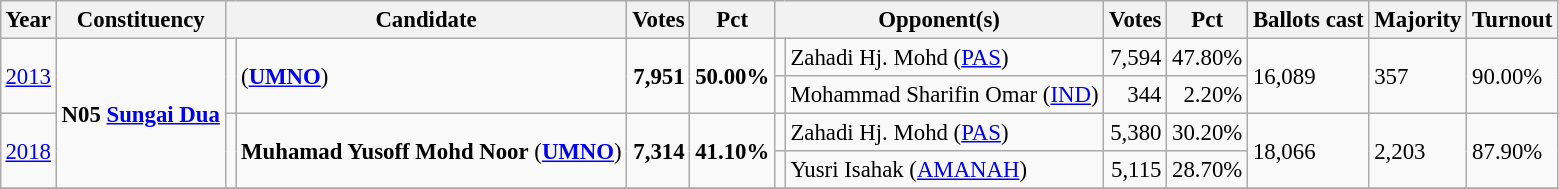<table class="wikitable" style="margin:0.5em ; font-size:95%">
<tr>
<th>Year</th>
<th>Constituency</th>
<th colspan=2>Candidate</th>
<th>Votes</th>
<th>Pct</th>
<th colspan=2>Opponent(s)</th>
<th>Votes</th>
<th>Pct</th>
<th>Ballots cast</th>
<th>Majority</th>
<th>Turnout</th>
</tr>
<tr>
<td rowspan="2"><a href='#'>2013</a></td>
<td rowspan="4"><strong>N05 <a href='#'>Sungai Dua</a></strong></td>
<td rowspan="2"></td>
<td rowspan="2"> (<a href='#'><strong>UMNO</strong></a>)</td>
<td rowspan="2" align=right><strong>7,951</strong></td>
<td rowspan="2"><strong>50.00%</strong></td>
<td></td>
<td>Zahadi Hj. Mohd (<a href='#'>PAS</a>)</td>
<td align="right">7,594</td>
<td>47.80%</td>
<td rowspan="2">16,089</td>
<td rowspan="2">357</td>
<td rowspan="2">90.00%</td>
</tr>
<tr>
<td></td>
<td>Mohammad Sharifin Omar (<a href='#'>IND</a>)</td>
<td align="right">344</td>
<td align="right">2.20%</td>
</tr>
<tr>
<td rowspan="2"><a href='#'>2018</a></td>
<td rowspan="2" ></td>
<td rowspan="2"><strong>Muhamad Yusoff Mohd Noor</strong> (<a href='#'><strong>UMNO</strong></a>)</td>
<td rowspan="2" align=right><strong>7,314</strong></td>
<td rowspan="2"><strong>41.10%</strong></td>
<td></td>
<td>Zahadi Hj. Mohd (<a href='#'>PAS</a>)</td>
<td align="right">5,380</td>
<td>30.20%</td>
<td rowspan="2">18,066</td>
<td rowspan="2">2,203</td>
<td rowspan="2">87.90%</td>
</tr>
<tr>
<td></td>
<td>Yusri Isahak  (<a href='#'>AMANAH</a>)</td>
<td align="right">5,115</td>
<td>28.70%</td>
</tr>
<tr>
</tr>
</table>
